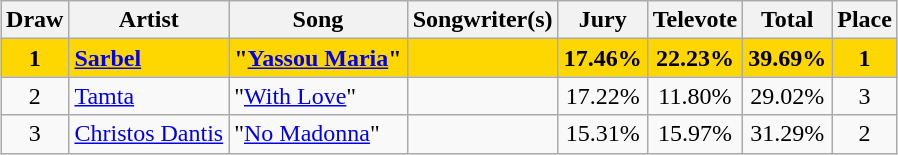<table class="sortable wikitable" style="margin: 1em auto 1em auto; text-align:center;">
<tr>
<th>Draw</th>
<th>Artist</th>
<th>Song</th>
<th>Songwriter(s)</th>
<th>Jury</th>
<th>Televote</th>
<th>Total</th>
<th>Place</th>
</tr>
<tr style="font-weight:bold; background:gold;">
<td>1</td>
<td align="left"><a href='#'>Sarbel</a></td>
<td align="left">"<a href='#'>Yassou Maria</a>"</td>
<td align="left"></td>
<td>17.46%</td>
<td>22.23%</td>
<td>39.69%</td>
<td>1</td>
</tr>
<tr>
<td>2</td>
<td align="left"><a href='#'>Tamta</a></td>
<td align="left">"<a href='#'>With Love</a>"</td>
<td align="left"></td>
<td>17.22%</td>
<td>11.80%</td>
<td>29.02%</td>
<td>3</td>
</tr>
<tr>
<td>3</td>
<td align="left"><a href='#'>Christos Dantis</a></td>
<td align="left">"<a href='#'>No Madonna</a>"</td>
<td align="left"></td>
<td>15.31%</td>
<td>15.97%</td>
<td>31.29%</td>
<td>2</td>
</tr>
</table>
